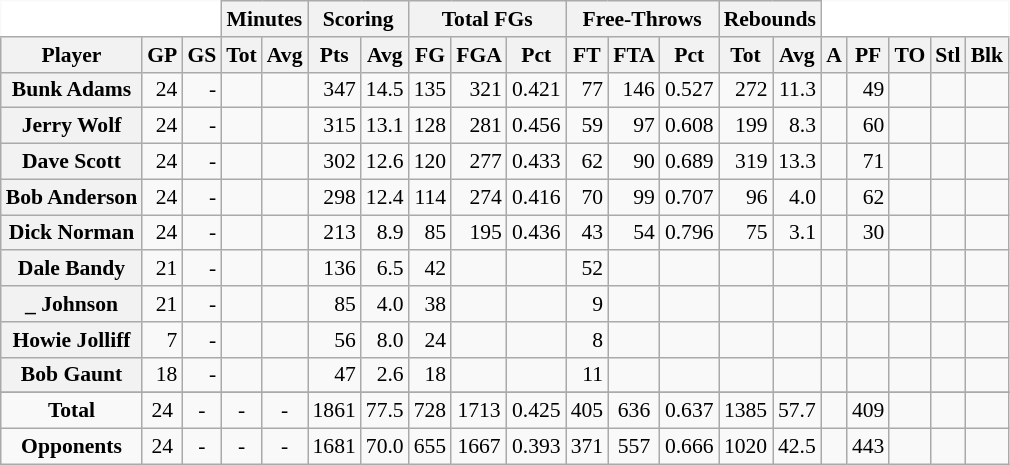<table class="wikitable sortable" border="1" style="font-size:90%;">
<tr>
<th colspan="3" style="border-top-style:hidden; border-left-style:hidden; background: white;"></th>
<th colspan="2" style=>Minutes</th>
<th colspan="2" style=>Scoring</th>
<th colspan="3" style=>Total FGs</th>
<th colspan="3" style=>Free-Throws</th>
<th colspan="2" style=>Rebounds</th>
<th colspan="5" style="border-top-style:hidden; border-right-style:hidden; background: white;"></th>
</tr>
<tr>
<th scope="col" style=>Player</th>
<th scope="col" style=>GP</th>
<th scope="col" style=>GS</th>
<th scope="col" style=>Tot</th>
<th scope="col" style=>Avg</th>
<th scope="col" style=>Pts</th>
<th scope="col" style=>Avg</th>
<th scope="col" style=>FG</th>
<th scope="col" style=>FGA</th>
<th scope="col" style=>Pct</th>
<th scope="col" style=>FT</th>
<th scope="col" style=>FTA</th>
<th scope="col" style=>Pct</th>
<th scope="col" style=>Tot</th>
<th scope="col" style=>Avg</th>
<th scope="col" style=>A</th>
<th scope="col" style=>PF</th>
<th scope="col" style=>TO</th>
<th scope="col" style=>Stl</th>
<th scope="col" style=>Blk</th>
</tr>
<tr>
<th>Bunk Adams</th>
<td align="right">24</td>
<td align="right">-</td>
<td align="right"></td>
<td align="right"></td>
<td align="right">347</td>
<td align="right">14.5</td>
<td align="right">135</td>
<td align="right">321</td>
<td align="right">0.421</td>
<td align="right">77</td>
<td align="right">146</td>
<td align="right">0.527</td>
<td align="right">272</td>
<td align="right">11.3</td>
<td align="right"></td>
<td align="right">49</td>
<td align="right"></td>
<td align="right"></td>
<td align="right"></td>
</tr>
<tr>
<th>Jerry Wolf</th>
<td align="right">24</td>
<td align="right">-</td>
<td align="right"></td>
<td align="right"></td>
<td align="right">315</td>
<td align="right">13.1</td>
<td align="right">128</td>
<td align="right">281</td>
<td align="right">0.456</td>
<td align="right">59</td>
<td align="right">97</td>
<td align="right">0.608</td>
<td align="right">199</td>
<td align="right">8.3</td>
<td align="right"></td>
<td align="right">60</td>
<td align="right"></td>
<td align="right"></td>
<td align="right"></td>
</tr>
<tr>
<th>Dave Scott</th>
<td align="right">24</td>
<td align="right">-</td>
<td align="right"></td>
<td align="right"></td>
<td align="right">302</td>
<td align="right">12.6</td>
<td align="right">120</td>
<td align="right">277</td>
<td align="right">0.433</td>
<td align="right">62</td>
<td align="right">90</td>
<td align="right">0.689</td>
<td align="right">319</td>
<td align="right">13.3</td>
<td align="right"></td>
<td align="right">71</td>
<td align="right"></td>
<td align="right"></td>
<td align="right"></td>
</tr>
<tr>
<th>Bob Anderson</th>
<td align="right">24</td>
<td align="right">-</td>
<td align="right"></td>
<td align="right"></td>
<td align="right">298</td>
<td align="right">12.4</td>
<td align="right">114</td>
<td align="right">274</td>
<td align="right">0.416</td>
<td align="right">70</td>
<td align="right">99</td>
<td align="right">0.707</td>
<td align="right">96</td>
<td align="right">4.0</td>
<td align="right"></td>
<td align="right">62</td>
<td align="right"></td>
<td align="right"></td>
<td align="right"></td>
</tr>
<tr>
<th>Dick Norman</th>
<td align="right">24</td>
<td align="right">-</td>
<td align="right"></td>
<td align="right"></td>
<td align="right">213</td>
<td align="right">8.9</td>
<td align="right">85</td>
<td align="right">195</td>
<td align="right">0.436</td>
<td align="right">43</td>
<td align="right">54</td>
<td align="right">0.796</td>
<td align="right">75</td>
<td align="right">3.1</td>
<td align="right"></td>
<td align="right">30</td>
<td align="right"></td>
<td align="right"></td>
<td align="right"></td>
</tr>
<tr>
<th>Dale Bandy</th>
<td align="right">21</td>
<td align="right">-</td>
<td align="right"></td>
<td align="right"></td>
<td align="right">136</td>
<td align="right">6.5</td>
<td align="right">42</td>
<td align="right"></td>
<td align="right"></td>
<td align="right">52</td>
<td align="right"></td>
<td align="right"></td>
<td align="right"></td>
<td align="right"></td>
<td align="right"></td>
<td align="right"></td>
<td align="right"></td>
<td align="right"></td>
<td align="right"></td>
</tr>
<tr>
<th>_ Johnson</th>
<td align="right">21</td>
<td align="right">-</td>
<td align="right"></td>
<td align="right"></td>
<td align="right">85</td>
<td align="right">4.0</td>
<td align="right">38</td>
<td align="right"></td>
<td align="right"></td>
<td align="right">9</td>
<td align="right"></td>
<td align="right"></td>
<td align="right"></td>
<td align="right"></td>
<td align="right"></td>
<td align="right"></td>
<td align="right"></td>
<td align="right"></td>
<td align="right"></td>
</tr>
<tr>
<th>Howie Jolliff</th>
<td align="right">7</td>
<td align="right">-</td>
<td align="right"></td>
<td align="right"></td>
<td align="right">56</td>
<td align="right">8.0</td>
<td align="right">24</td>
<td align="right"></td>
<td align="right"></td>
<td align="right">8</td>
<td align="right"></td>
<td align="right"></td>
<td align="right"></td>
<td align="right"></td>
<td align="right"></td>
<td align="right"></td>
<td align="right"></td>
<td align="right"></td>
<td align="right"></td>
</tr>
<tr>
<th>Bob Gaunt</th>
<td align="right">18</td>
<td align="right">-</td>
<td align="right"></td>
<td align="right"></td>
<td align="right">47</td>
<td align="right">2.6</td>
<td align="right">18</td>
<td align="right"></td>
<td align="right"></td>
<td align="right">11</td>
<td align="right"></td>
<td align="right"></td>
<td align="right"></td>
<td align="right"></td>
<td align="right"></td>
<td align="right"></td>
<td align="right"></td>
<td align="right"></td>
<td align="right"></td>
</tr>
<tr>
</tr>
<tr class="sortbottom">
<td align="center" style=><strong>Total</strong></td>
<td align="center" style=>24</td>
<td align="center" style=>-</td>
<td align="center" style=>-</td>
<td align="center" style=>-</td>
<td align="center" style=>1861</td>
<td align="center" style=>77.5</td>
<td align="center" style=>728</td>
<td align="center" style=>1713</td>
<td align="center" style=>0.425</td>
<td align="center" style=>405</td>
<td align="center" style=>636</td>
<td align="center" style=>0.637</td>
<td align="center" style=>1385</td>
<td align="center" style=>57.7</td>
<td align="center" style=></td>
<td align="center" style=>409</td>
<td align="center" style=></td>
<td align="center" style=></td>
<td align="center" style=></td>
</tr>
<tr class="sortbottom">
<td align="center"><strong>Opponents</strong></td>
<td align="center">24</td>
<td align="center">-</td>
<td align="center">-</td>
<td align="center">-</td>
<td align="center">1681</td>
<td align="center">70.0</td>
<td align="center">655</td>
<td align="center">1667</td>
<td align="center">0.393</td>
<td align="center">371</td>
<td align="center">557</td>
<td align="center">0.666</td>
<td align="center">1020</td>
<td align="center">42.5</td>
<td align="center"></td>
<td align="center">443</td>
<td align="center"></td>
<td align="center"></td>
<td align="center"></td>
</tr>
</table>
